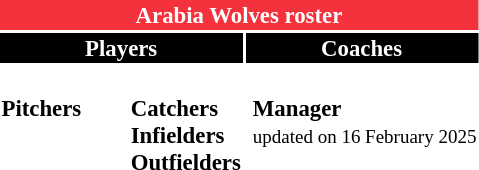<table class="toccolours" style="font-size: 95%;">
<tr>
<th colspan="10" style="background-color: #F4323E; color:#FFFFFF; text-align: center;"><strong>Arabia Wolves roster</strong></th>
</tr>
<tr>
<td colspan="3" style="background-color: #000000; color: #FFFFFF; text-align: center;"><strong>Players</strong></td>
<td colspan="2" style="background-color: #000000; color: #FFFFFF; text-align: center;"><strong>Coaches</strong></td>
</tr>
<tr>
<td style="vertical-align:top;text-align:left;"><br><strong>Pitchers</strong>









</td>
<td width="25px"></td>
<td style="vertical-align:top;text-align:left;"><br><strong>Catchers</strong>


<br><strong>Infielders</strong>




<br><strong>Outfielders</strong>




</td>
<td style="vertical-align:top;text-align:left;"></td>
<td style="vertical-align:top;text-align:left;"><br><strong>Manager</strong>
<br><small><span></span> updated on 16 February 2025</small></td>
</tr>
</table>
